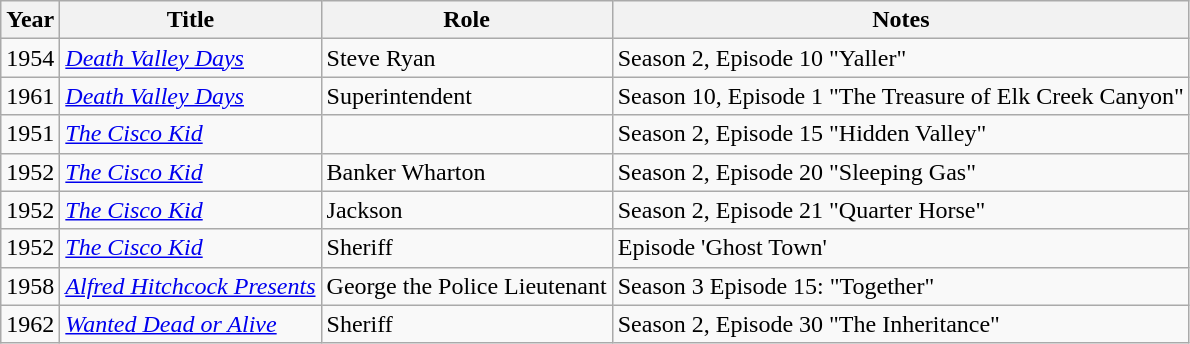<table class="wikitable plainrowheaders sortable">
<tr>
<th scope="col">Year</th>
<th scope="col">Title</th>
<th scope="col">Role</th>
<th scope="col" class="unsortable">Notes</th>
</tr>
<tr>
<td>1954</td>
<td><em><a href='#'>Death Valley Days</a></em></td>
<td>Steve Ryan</td>
<td>Season 2, Episode 10 "Yaller"</td>
</tr>
<tr>
<td>1961</td>
<td><em><a href='#'>Death Valley Days</a></em></td>
<td>Superintendent</td>
<td>Season 10, Episode 1  "The Treasure of Elk Creek Canyon"</td>
</tr>
<tr>
<td>1951</td>
<td><em><a href='#'>The Cisco Kid</a></em></td>
<td></td>
<td>Season 2, Episode 15 "Hidden Valley"</td>
</tr>
<tr>
<td>1952</td>
<td><em><a href='#'>The Cisco Kid</a></em></td>
<td>Banker Wharton</td>
<td>Season 2, Episode 20 "Sleeping Gas"</td>
</tr>
<tr>
<td>1952</td>
<td><em><a href='#'>The Cisco Kid</a></em></td>
<td>Jackson</td>
<td>Season 2, Episode 21 "Quarter Horse"</td>
</tr>
<tr>
<td>1952</td>
<td><em><a href='#'>The Cisco Kid</a></em></td>
<td>Sheriff</td>
<td>Episode 'Ghost Town'</td>
</tr>
<tr>
<td>1958</td>
<td><em><a href='#'>Alfred Hitchcock Presents</a></em></td>
<td>George the Police Lieutenant</td>
<td>Season 3 Episode 15: "Together"</td>
</tr>
<tr>
<td>1962</td>
<td><em><a href='#'>Wanted Dead or Alive</a></em></td>
<td>Sheriff</td>
<td>Season 2, Episode 30	"The Inheritance"</td>
</tr>
</table>
